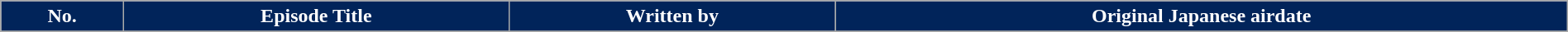<table class="wikitable plainrowheaders" style="width:100%;">
<tr>
<th style="background:#01245a; color:#fff;">No.</th>
<th style="background:#01245a; color:#fff;">Episode Title</th>
<th style="background:#01245a; color:#fff;">Written by</th>
<th style="background:#01245a; color:#fff;">Original Japanese airdate</th>
</tr>
<tr>
</tr>
</table>
